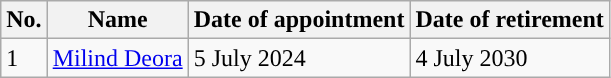<table class="wikitable sortable">
<tr>
<th style="background-color:">No.</th>
<th style="background-color:">Name</th>
<th style="background-color:">Date of appointment</th>
<th style="background-color:">Date of retirement</th>
</tr>
<tr>
<td>1</td>
<td><a href='#'>Milind Deora</a></td>
<td>5 July 2024</td>
<td>4 July 2030</td>
</tr>
</table>
